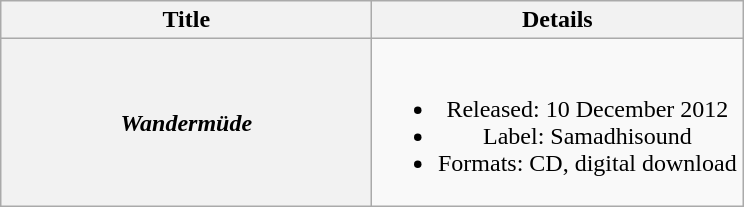<table class="wikitable plainrowheaders" style="text-align:center;">
<tr>
<th scope="col" style="width:15em;">Title</th>
<th scope="col" style="width:15em;">Details</th>
</tr>
<tr>
<th scope="row"><em>Wandermüde</em></th>
<td><br><ul><li>Released: 10 December 2012</li><li>Label: Samadhisound</li><li>Formats: CD, digital download</li></ul></td>
</tr>
</table>
